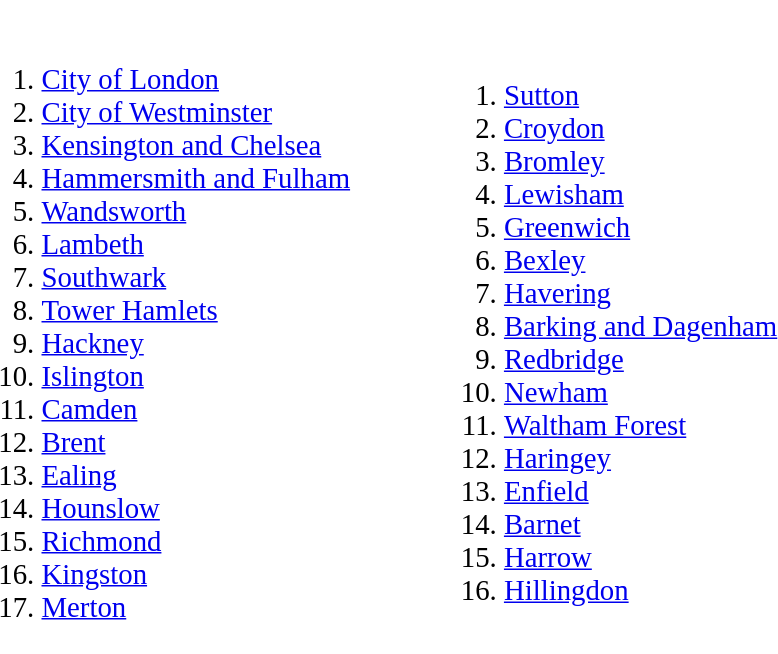<table class="toccolours"  style="font-size:120%; margin-left:50px;">
<tr>
<td style="padding-right:1em;"><ol><br><li><a href='#'>City of London</a></li>
<li><a href='#'>City of Westminster</a></li>
<li><a href='#'>Kensington and Chelsea</a></li>
<li><a href='#'>Hammersmith and Fulham</a></li>
<li><a href='#'>Wandsworth</a></li>
<li><a href='#'>Lambeth</a></li>
<li><a href='#'>Southwark</a></li>
<li><a href='#'>Tower Hamlets</a></li>
<li><a href='#'>Hackney</a></li>
<li><a href='#'>Islington</a></li>
<li><a href='#'>Camden</a></li>
<li><a href='#'>Brent</a></li>
<li><a href='#'>Ealing</a></li>
<li><a href='#'>Hounslow</a></li>
<li><a href='#'>Richmond</a></li>
<li><a href='#'>Kingston</a></li>
<li><a href='#'>Merton</a></li>
</ol></td>
<td style="background:white; padding:0 1em;" class="toccolours"></td>
<td><ol><br><li><a href='#'>Sutton</a></li>
<li><a href='#'>Croydon</a></li>
<li><a href='#'>Bromley</a></li>
<li><a href='#'>Lewisham</a></li>
<li><a href='#'>Greenwich</a></li>
<li><a href='#'>Bexley</a></li>
<li><a href='#'>Havering</a></li>
<li><a href='#'>Barking and Dagenham</a></li>
<li><a href='#'>Redbridge</a></li>
<li><a href='#'>Newham</a></li>
<li><a href='#'>Waltham Forest</a></li>
<li><a href='#'>Haringey</a></li>
<li><a href='#'>Enfield</a></li>
<li><a href='#'>Barnet</a></li>
<li><a href='#'>Harrow</a></li>
<li><a href='#'>Hillingdon</a></li>
</ol></td>
</tr>
</table>
